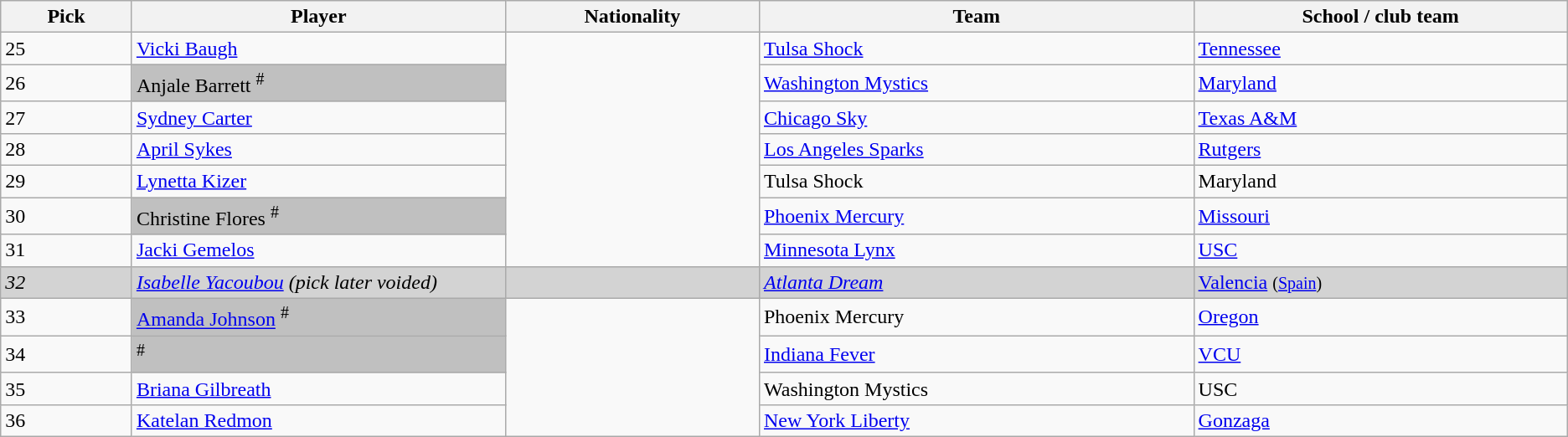<table class="wikitable sortable">
<tr>
<th width=100>Pick</th>
<th width=300>Player</th>
<th width=200>Nationality</th>
<th width=350>Team</th>
<th width=300>School / club team</th>
</tr>
<tr>
<td>25</td>
<td><a href='#'>Vicki Baugh</a></td>
<td rowspan=7></td>
<td><a href='#'>Tulsa Shock</a></td>
<td><a href='#'>Tennessee</a></td>
</tr>
<tr>
<td>26</td>
<td bgcolor=#C0C0C0>Anjale Barrett <sup>#</sup></td>
<td><a href='#'>Washington Mystics</a></td>
<td><a href='#'>Maryland</a></td>
</tr>
<tr>
<td>27</td>
<td><a href='#'>Sydney Carter</a></td>
<td><a href='#'>Chicago Sky</a></td>
<td><a href='#'>Texas A&M</a></td>
</tr>
<tr>
<td>28</td>
<td><a href='#'>April Sykes</a></td>
<td><a href='#'>Los Angeles Sparks</a></td>
<td><a href='#'>Rutgers</a></td>
</tr>
<tr>
<td>29</td>
<td><a href='#'>Lynetta Kizer</a></td>
<td>Tulsa Shock </td>
<td>Maryland</td>
</tr>
<tr>
<td>30</td>
<td bgcolor=#C0C0C0>Christine Flores <sup>#</sup></td>
<td><a href='#'>Phoenix Mercury</a></td>
<td><a href='#'>Missouri</a></td>
</tr>
<tr>
<td>31</td>
<td><a href='#'>Jacki Gemelos</a></td>
<td><a href='#'>Minnesota Lynx</a> </td>
<td><a href='#'>USC</a></td>
</tr>
<tr bgcolor="lightgray">
<td><em>32</em></td>
<td><em><a href='#'>Isabelle Yacoubou</a> (pick later voided)</em></td>
<td></td>
<td><em><a href='#'>Atlanta Dream</a></em></td>
<td><a href='#'>Valencia</a> <small>(<a href='#'>Spain</a>)</small></td>
</tr>
<tr>
<td>33</td>
<td bgcolor=#C0C0C0><a href='#'>Amanda Johnson</a> <sup>#</sup></td>
<td rowspan=4></td>
<td>Phoenix Mercury </td>
<td><a href='#'>Oregon</a></td>
</tr>
<tr>
<td>34</td>
<td bgcolor=#C0C0C0> <sup>#</sup></td>
<td><a href='#'>Indiana Fever</a> </td>
<td><a href='#'>VCU</a></td>
</tr>
<tr>
<td>35</td>
<td><a href='#'>Briana Gilbreath</a></td>
<td>Washington Mystics </td>
<td>USC</td>
</tr>
<tr>
<td>36</td>
<td><a href='#'>Katelan Redmon</a></td>
<td><a href='#'>New York Liberty</a> </td>
<td><a href='#'>Gonzaga</a></td>
</tr>
</table>
